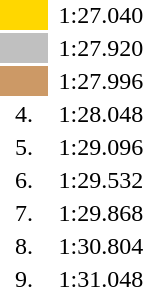<table style="text-align:center">
<tr>
<td width=30 bgcolor=gold></td>
<td align=left></td>
<td>1:27.040</td>
</tr>
<tr>
<td bgcolor=silver></td>
<td align=left></td>
<td>1:27.920</td>
</tr>
<tr>
<td bgcolor=cc9966></td>
<td align=left></td>
<td>1:27.996</td>
</tr>
<tr>
<td>4.</td>
<td align=left></td>
<td>1:28.048</td>
</tr>
<tr>
<td>5.</td>
<td align=left></td>
<td>1:29.096</td>
</tr>
<tr>
<td>6.</td>
<td align=left></td>
<td>1:29.532</td>
</tr>
<tr>
<td>7.</td>
<td align=left></td>
<td>1:29.868</td>
</tr>
<tr>
<td>8.</td>
<td align=left></td>
<td>1:30.804</td>
</tr>
<tr>
<td>9.</td>
<td align=left></td>
<td>1:31.048</td>
</tr>
</table>
